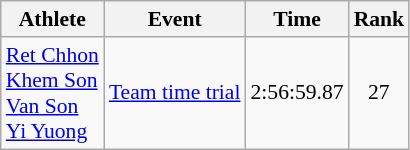<table class=wikitable style="font-size:90%">
<tr>
<th>Athlete</th>
<th>Event</th>
<th>Time</th>
<th>Rank</th>
</tr>
<tr align=center>
<td align=left><a href='#'>Ret Chhon</a><br><a href='#'>Khem Son</a><br><a href='#'>Van Son</a><br><a href='#'>Yi Yuong</a></td>
<td align=left><a href='#'>Team time trial</a></td>
<td>2:56:59.87</td>
<td>27</td>
</tr>
</table>
